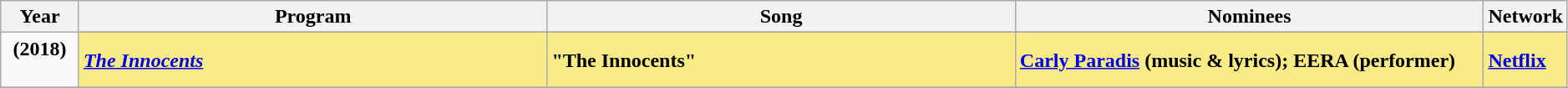<table class="wikitable" style="width:99%;" cellpadding="5">
<tr>
<th width="5%">Year</th>
<th width="30%">Program</th>
<th width="30%">Song</th>
<th width="30%">Nominees</th>
<th width="5%">Network</th>
</tr>
<tr>
<td rowspan=2 style="text-align:center"><strong>(2018)</strong><br> <br></td>
</tr>
<tr style="background:#FAEB86">
<td><strong><em><a href='#'>The Innocents</a></em></strong></td>
<td><strong>"The Innocents"</strong></td>
<td><strong><a href='#'>Carly Paradis</a> (music & lyrics); EERA (performer)</strong></td>
<td><strong><a href='#'>Netflix</a></strong></td>
</tr>
<tr>
</tr>
</table>
